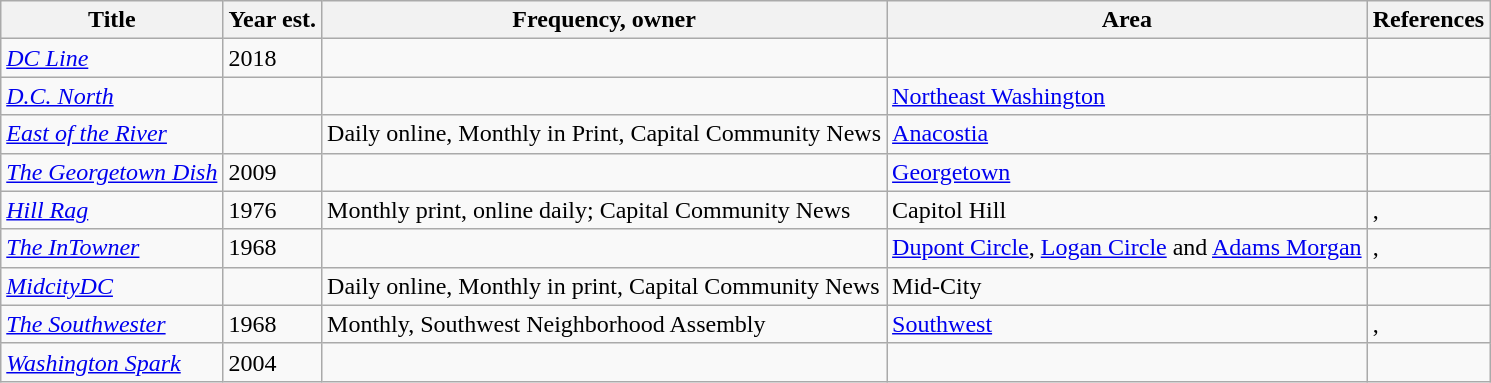<table class="wikitable sortable plainrowheaders" summary="Current community newspapers in Washington, D.C.">
<tr>
<th>Title</th>
<th>Year est.</th>
<th>Frequency, owner</th>
<th>Area</th>
<th>References</th>
</tr>
<tr>
<td><em><a href='#'>DC Line</a></em></td>
<td>2018</td>
<td></td>
<td></td>
<td></td>
</tr>
<tr>
<td><em><a href='#'>D.C. North</a></em></td>
<td></td>
<td></td>
<td><a href='#'>Northeast Washington</a></td>
<td></td>
</tr>
<tr>
<td><em><a href='#'>East of the River</a></em></td>
<td></td>
<td>Daily online, Monthly in Print, Capital Community News</td>
<td><a href='#'>Anacostia</a></td>
<td></td>
</tr>
<tr>
<td data-sort-value="Georgetown Dish"><em><a href='#'>The Georgetown Dish</a></em></td>
<td>2009</td>
<td></td>
<td><a href='#'>Georgetown</a></td>
<td></td>
</tr>
<tr>
<td><em><a href='#'>Hill Rag</a></em></td>
<td>1976</td>
<td>Monthly print, online daily; Capital Community News</td>
<td>Capitol Hill</td>
<td>, </td>
</tr>
<tr>
<td data-sort-value="InTowner"><em><a href='#'>The InTowner</a></em></td>
<td>1968</td>
<td></td>
<td><a href='#'>Dupont Circle</a>, <a href='#'>Logan Circle</a> and <a href='#'>Adams Morgan</a></td>
<td>, </td>
</tr>
<tr>
<td><em><a href='#'>MidcityDC</a></em></td>
<td></td>
<td>Daily online, Monthly in print, Capital Community News</td>
<td>Mid-City</td>
<td></td>
</tr>
<tr>
<td data-sort-value="Southwester"><em><a href='#'>The Southwester</a></em></td>
<td>1968</td>
<td>Monthly, Southwest Neighborhood Assembly</td>
<td><a href='#'>Southwest</a></td>
<td>, </td>
</tr>
<tr>
<td><em><a href='#'>Washington Spark</a></em></td>
<td>2004</td>
<td></td>
<td></td>
<td></td>
</tr>
</table>
